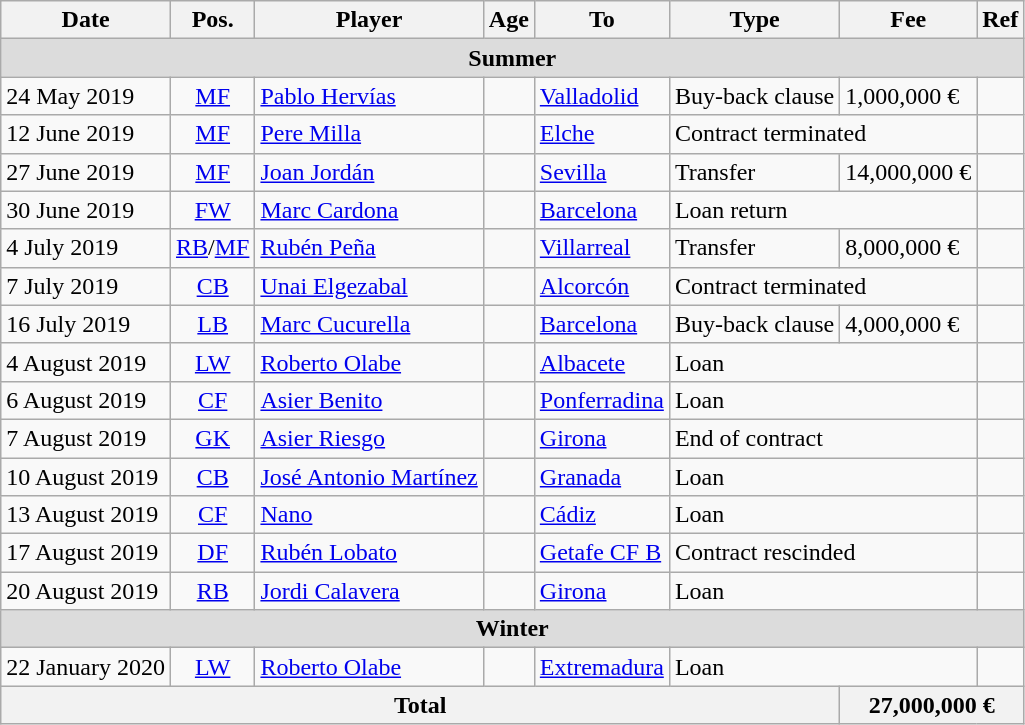<table class="wikitable">
<tr>
<th>Date</th>
<th>Pos.</th>
<th>Player</th>
<th>Age</th>
<th>To</th>
<th>Type</th>
<th>Fee</th>
<th>Ref</th>
</tr>
<tr>
<th colspan=8 style=background:#dcdcdc; text-align:center>Summer</th>
</tr>
<tr>
<td>24 May 2019</td>
<td align="center"><a href='#'>MF</a></td>
<td> <a href='#'>Pablo Hervías</a></td>
<td align="center"></td>
<td><a href='#'>Valladolid</a></td>
<td>Buy-back clause</td>
<td>1,000,000 €</td>
<td></td>
</tr>
<tr>
<td>12 June 2019</td>
<td align="center"><a href='#'>MF</a></td>
<td> <a href='#'>Pere Milla</a></td>
<td align="center"></td>
<td><a href='#'>Elche</a></td>
<td colspan=2>Contract terminated</td>
<td></td>
</tr>
<tr>
<td>27 June 2019</td>
<td align="center"><a href='#'>MF</a></td>
<td> <a href='#'>Joan Jordán</a></td>
<td align="center"></td>
<td><a href='#'>Sevilla</a></td>
<td>Transfer</td>
<td>14,000,000 €</td>
<td></td>
</tr>
<tr>
<td>30 June 2019</td>
<td align="center"><a href='#'>FW</a></td>
<td> <a href='#'>Marc Cardona</a></td>
<td align="center"></td>
<td><a href='#'>Barcelona</a></td>
<td colspan=2>Loan return</td>
<td></td>
</tr>
<tr>
<td>4 July 2019</td>
<td align="center"><a href='#'>RB</a>/<a href='#'>MF</a></td>
<td> <a href='#'>Rubén Peña</a></td>
<td align="center"></td>
<td><a href='#'>Villarreal</a></td>
<td>Transfer</td>
<td>8,000,000 €</td>
<td></td>
</tr>
<tr>
<td>7 July 2019</td>
<td align="center"><a href='#'>CB</a></td>
<td> <a href='#'>Unai Elgezabal</a></td>
<td align="center"></td>
<td><a href='#'>Alcorcón</a></td>
<td colspan=2>Contract terminated</td>
<td></td>
</tr>
<tr>
<td>16 July 2019</td>
<td align="center"><a href='#'>LB</a></td>
<td> <a href='#'>Marc Cucurella</a></td>
<td align="center"></td>
<td><a href='#'>Barcelona</a></td>
<td>Buy-back clause</td>
<td>4,000,000 €</td>
<td></td>
</tr>
<tr>
<td>4 August 2019</td>
<td align="center"><a href='#'>LW</a></td>
<td> <a href='#'>Roberto Olabe</a></td>
<td align="center"></td>
<td><a href='#'>Albacete</a></td>
<td colspan=2>Loan</td>
<td></td>
</tr>
<tr>
<td>6 August 2019</td>
<td align="center"><a href='#'>CF</a></td>
<td> <a href='#'>Asier Benito</a></td>
<td align="center"></td>
<td><a href='#'>Ponferradina</a></td>
<td colspan=2>Loan</td>
<td></td>
</tr>
<tr>
<td>7 August 2019</td>
<td align="center"><a href='#'>GK</a></td>
<td> <a href='#'>Asier Riesgo</a></td>
<td align="center"></td>
<td><a href='#'>Girona</a></td>
<td colspan=2>End of contract</td>
<td></td>
</tr>
<tr>
<td>10 August 2019</td>
<td align="center"><a href='#'>CB</a></td>
<td> <a href='#'>José Antonio Martínez</a></td>
<td align="center"></td>
<td><a href='#'>Granada</a></td>
<td colspan=2>Loan</td>
<td></td>
</tr>
<tr>
<td>13 August 2019</td>
<td align="center"><a href='#'>CF</a></td>
<td> <a href='#'>Nano</a></td>
<td align="center"></td>
<td><a href='#'>Cádiz</a></td>
<td colspan=2>Loan</td>
<td></td>
</tr>
<tr>
<td>17 August 2019</td>
<td align="center"><a href='#'>DF</a></td>
<td> <a href='#'>Rubén Lobato</a></td>
<td align="center"></td>
<td><a href='#'>Getafe CF B</a></td>
<td colspan=2>Contract rescinded</td>
<td></td>
</tr>
<tr>
<td>20 August 2019</td>
<td align="center"><a href='#'>RB</a></td>
<td> <a href='#'>Jordi Calavera</a></td>
<td align="center"></td>
<td><a href='#'>Girona</a></td>
<td colspan=2>Loan</td>
<td></td>
</tr>
<tr>
<th colspan=8 style=background:#dcdcdc; text-align:center>Winter</th>
</tr>
<tr>
<td>22 January 2020</td>
<td align="center"><a href='#'>LW</a></td>
<td> <a href='#'>Roberto Olabe</a></td>
<td align="center"></td>
<td><a href='#'>Extremadura</a></td>
<td colspan=2>Loan</td>
<td></td>
</tr>
<tr>
<th colspan="6">Total</th>
<th colspan="2"> 27,000,000 €</th>
</tr>
</table>
